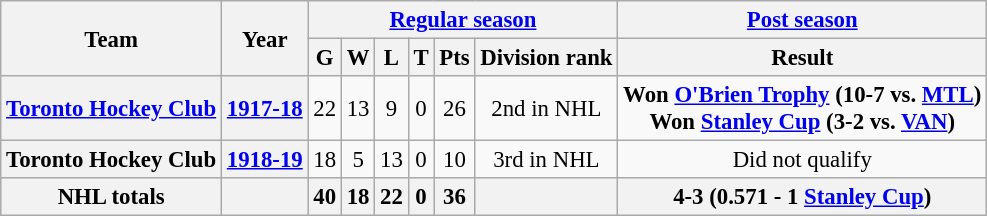<table class="wikitable" style="font-size: 95%; text-align:center;">
<tr>
<th rowspan="2">Team</th>
<th rowspan="2">Year</th>
<th colspan="6"><a href='#'>Regular season</a></th>
<th colspan="1"><a href='#'>Post season</a></th>
</tr>
<tr>
<th>G</th>
<th>W</th>
<th>L</th>
<th>T</th>
<th>Pts</th>
<th>Division rank</th>
<th>Result</th>
</tr>
<tr>
<th><a href='#'>Toronto Hockey Club</a></th>
<th><a href='#'>1917-18</a></th>
<td>22</td>
<td>13</td>
<td>9</td>
<td>0</td>
<td>26</td>
<td>2nd in NHL</td>
<td><strong>Won <a href='#'>O'Brien Trophy</a> (10-7 vs. <a href='#'>MTL</a>) <br> Won <a href='#'>Stanley Cup</a> (3-2 vs. <a href='#'>VAN</a>)</strong></td>
</tr>
<tr>
<th>Toronto Hockey Club</th>
<th><a href='#'>1918-19</a></th>
<td>18</td>
<td>5</td>
<td>13</td>
<td>0</td>
<td>10</td>
<td>3rd in NHL</td>
<td>Did not qualify</td>
</tr>
<tr align="centre" bgcolor="#dddddd">
<th>NHL totals</th>
<th></th>
<th>40</th>
<th>18</th>
<th>22</th>
<th>0</th>
<th>36</th>
<th></th>
<th>4-3 (0.571 - 1 <a href='#'>Stanley Cup</a>)</th>
</tr>
</table>
